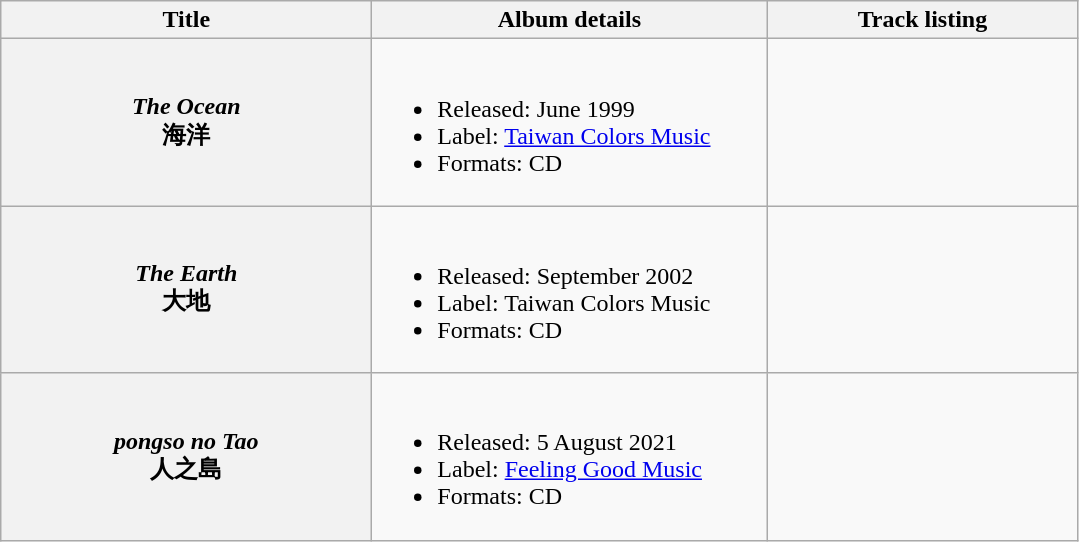<table class="wikitable plainrowheaders" style="text-align:center;">
<tr>
<th style="width:15em;">Title</th>
<th style="width:16em;">Album details</th>
<th style="width:200px;">Track listing</th>
</tr>
<tr>
<th scope="row"><em>The Ocean</em><br>海洋</th>
<td align="left"><br><ul><li>Released: June 1999</li><li>Label: <a href='#'>Taiwan Colors Music</a></li><li>Formats: CD</li></ul></td>
<td align="center"></td>
</tr>
<tr>
<th scope="row"><em>The Earth</em> <br>大地</th>
<td align="left"><br><ul><li>Released: September 2002</li><li>Label: Taiwan Colors Music</li><li>Formats: CD</li></ul></td>
<td align="center"></td>
</tr>
<tr>
<th scope="row"><em>pongso no Tao</em><br>人之島</th>
<td align="left"><br><ul><li>Released: 5 August 2021</li><li>Label: <a href='#'>Feeling Good Music</a></li><li>Formats: CD</li></ul></td>
<td align="center"></td>
</tr>
</table>
